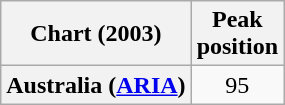<table class="wikitable plainrowheaders" style="text-align:center">
<tr>
<th scope="col">Chart (2003)</th>
<th scope="col">Peak<br>position</th>
</tr>
<tr>
<th scope="row">Australia (<a href='#'>ARIA</a>)</th>
<td>95</td>
</tr>
</table>
